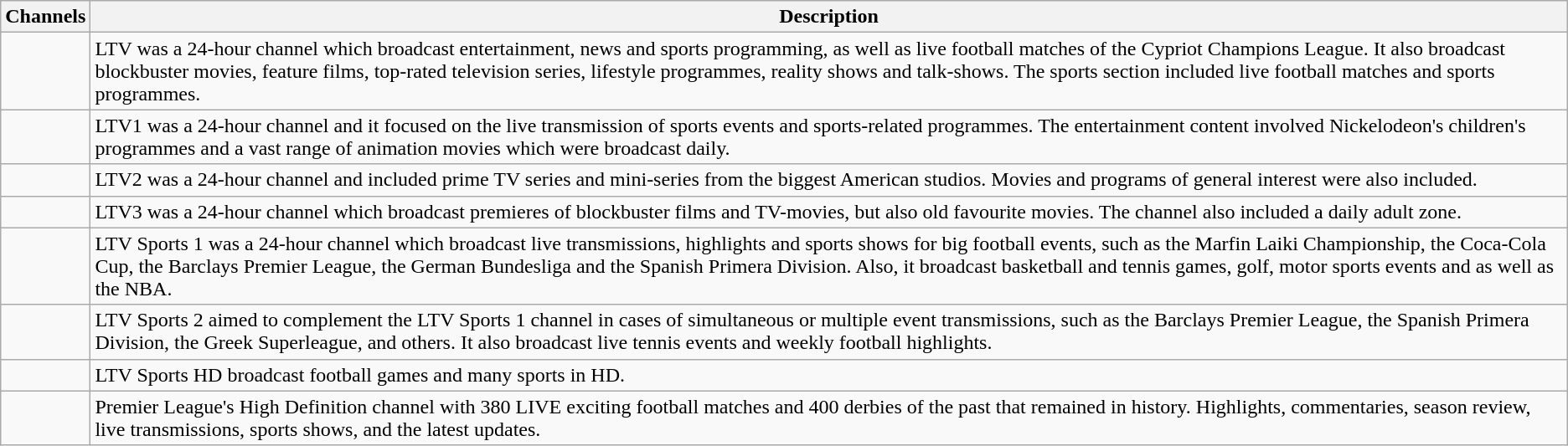<table class="wikitable">
<tr>
<th>Channels</th>
<th>Description</th>
</tr>
<tr>
<td style="text-align:center;"></td>
<td>LTV was a 24-hour channel which broadcast entertainment, news and sports programming, as well as live football matches of the Cypriot Champions League. It also broadcast blockbuster movies, feature films, top-rated television series, lifestyle programmes, reality shows and talk-shows. The sports section included live football matches and sports programmes.</td>
</tr>
<tr>
<td style="text-align:center;"></td>
<td>LTV1 was a 24-hour channel and it focused on the live transmission of sports events and sports-related programmes. The entertainment content involved Nickelodeon's children's programmes and a vast range of animation movies which were broadcast daily.</td>
</tr>
<tr>
<td style="text-align:center;"></td>
<td>LTV2 was a 24-hour channel and included prime TV series and mini-series from the biggest American studios. Movies and programs of general interest were also included.</td>
</tr>
<tr>
<td style="text-align:center;"></td>
<td>LTV3 was a 24-hour channel which broadcast premieres of blockbuster films and TV-movies, but also old favourite movies. The channel also included a daily adult zone.</td>
</tr>
<tr>
<td style="text-align:center;"></td>
<td>LTV Sports 1 was a 24-hour channel which broadcast live transmissions, highlights and sports shows for big football events, such as the Marfin Laiki Championship, the Coca-Cola Cup, the Barclays Premier League, the German Bundesliga and the Spanish Primera Division. Also, it broadcast basketball and tennis games, golf, motor sports events and as well as the NBA.</td>
</tr>
<tr>
<td style="text-align:center;"></td>
<td>LTV Sports 2 aimed to complement the LTV Sports 1 channel in cases of simultaneous or multiple event transmissions, such as the Barclays Premier League, the Spanish Primera Division, the Greek Superleague, and others. It also broadcast live tennis events and weekly football highlights.</td>
</tr>
<tr>
<td style="text-align:center;"></td>
<td>LTV Sports HD broadcast football games and many sports in HD.</td>
</tr>
<tr>
<td style="text-align:center;"></td>
<td>Premier League's High Definition channel with 380 LIVE exciting football matches and 400 derbies of the past that remained in history. Highlights, commentaries, season review, live transmissions, sports shows, and the latest updates.</td>
</tr>
</table>
